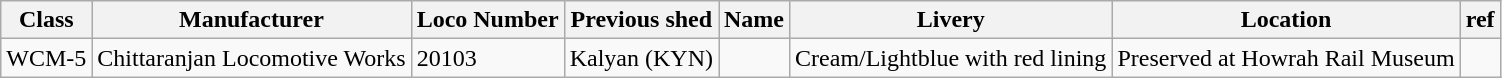<table class="wikitable">
<tr>
<th>Class</th>
<th>Manufacturer</th>
<th>Loco Number</th>
<th>Previous shed</th>
<th>Name</th>
<th>Livery</th>
<th>Location</th>
<th>ref</th>
</tr>
<tr>
<td>WCM-5</td>
<td>Chittaranjan Locomotive Works</td>
<td>20103</td>
<td>Kalyan (KYN)</td>
<td></td>
<td>Cream/Lightblue with red lining</td>
<td>Preserved at Howrah Rail Museum</td>
<td></td>
</tr>
</table>
